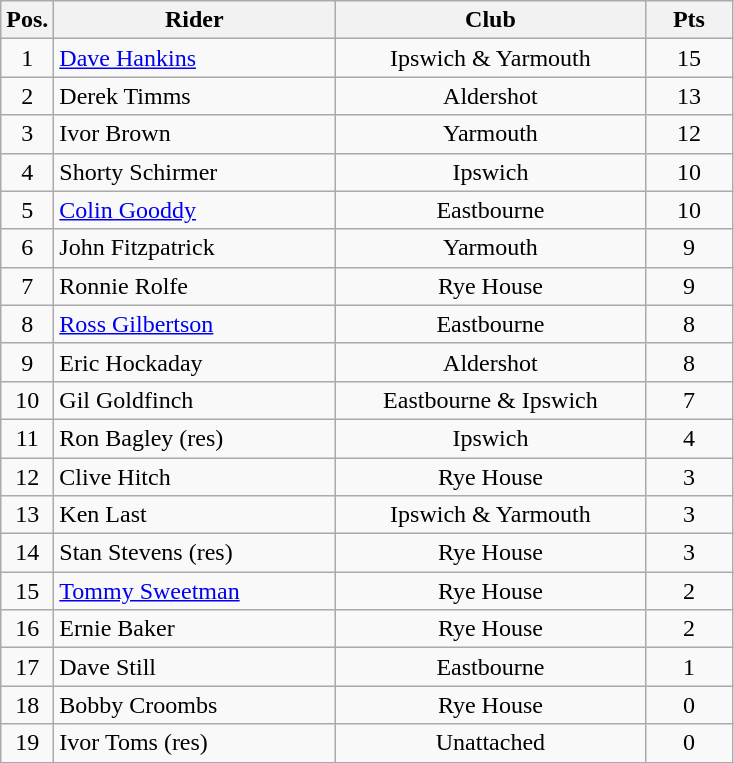<table class=wikitable>
<tr>
<th width=25px>Pos.</th>
<th width=180px>Rider</th>
<th width=200px>Club</th>
<th width=50px>Pts</th>
</tr>
<tr align=center >
<td>1</td>
<td align=left><a href='#'>Dave Hankins</a></td>
<td>Ipswich & Yarmouth</td>
<td>15</td>
</tr>
<tr align=center>
<td>2</td>
<td align=left>Derek Timms</td>
<td>Aldershot</td>
<td>13</td>
</tr>
<tr align=center>
<td>3</td>
<td align=left>Ivor Brown</td>
<td>Yarmouth</td>
<td>12</td>
</tr>
<tr align=center>
<td>4</td>
<td align=left>Shorty Schirmer</td>
<td>Ipswich</td>
<td>10</td>
</tr>
<tr align=center>
<td>5</td>
<td align=left><a href='#'>Colin Gooddy</a></td>
<td>Eastbourne</td>
<td>10</td>
</tr>
<tr align=center>
<td>6</td>
<td align=left>John Fitzpatrick</td>
<td>Yarmouth</td>
<td>9</td>
</tr>
<tr align=center>
<td>7</td>
<td align=left>Ronnie Rolfe</td>
<td>Rye House</td>
<td>9</td>
</tr>
<tr align=center>
<td>8</td>
<td align=left><a href='#'>Ross Gilbertson</a></td>
<td>Eastbourne</td>
<td>8</td>
</tr>
<tr align=center>
<td>9</td>
<td align=left>Eric Hockaday</td>
<td>Aldershot</td>
<td>8</td>
</tr>
<tr align=center>
<td>10</td>
<td align=left>Gil Goldfinch</td>
<td>Eastbourne & Ipswich</td>
<td>7</td>
</tr>
<tr align=center>
<td>11</td>
<td align=left>Ron Bagley (res)</td>
<td>Ipswich</td>
<td>4</td>
</tr>
<tr align=center>
<td>12</td>
<td align=left>Clive Hitch</td>
<td>Rye House</td>
<td>3</td>
</tr>
<tr align=center>
<td>13</td>
<td align=left>Ken Last</td>
<td>Ipswich & Yarmouth</td>
<td>3</td>
</tr>
<tr align=center>
<td>14</td>
<td align=left>Stan Stevens (res)</td>
<td>Rye House</td>
<td>3</td>
</tr>
<tr align=center>
<td>15</td>
<td align=left><a href='#'>Tommy Sweetman</a></td>
<td>Rye House</td>
<td>2</td>
</tr>
<tr align=center>
<td>16</td>
<td align=left>Ernie Baker</td>
<td>Rye House</td>
<td>2</td>
</tr>
<tr align=center>
<td>17</td>
<td align=left>Dave Still</td>
<td>Eastbourne</td>
<td>1</td>
</tr>
<tr align=center>
<td>18</td>
<td align=left>Bobby Croombs</td>
<td>Rye House</td>
<td>0</td>
</tr>
<tr align=center>
<td>19</td>
<td align=left>Ivor Toms (res)</td>
<td>Unattached</td>
<td>0</td>
</tr>
</table>
